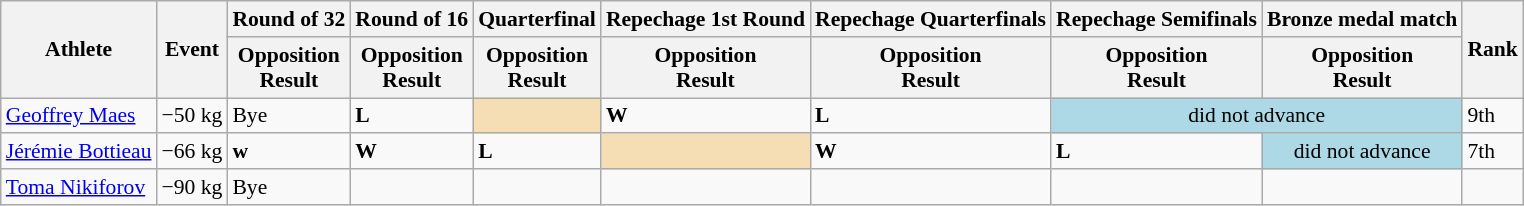<table class="wikitable" style="font-size:90%">
<tr>
<th rowspan="2">Athlete</th>
<th rowspan="2">Event</th>
<th>Round of 32</th>
<th>Round of 16</th>
<th>Quarterfinal</th>
<th>Repechage 1st Round</th>
<th>Repechage Quarterfinals</th>
<th>Repechage Semifinals</th>
<th>Bronze medal match</th>
<th rowspan="2">Rank</th>
</tr>
<tr>
<th>Opposition<br>Result</th>
<th>Opposition<br>Result</th>
<th>Opposition<br>Result</th>
<th>Opposition<br>Result</th>
<th>Opposition<br>Result</th>
<th>Opposition<br>Result</th>
<th>Opposition<br>Result</th>
</tr>
<tr>
<td><a href='#'>Geoffrey Maes</a></td>
<td>−50 kg</td>
<td>Bye</td>
<td><strong>L</strong> </td>
<td bgcolor="wheat"></td>
<td><strong>W</strong> </td>
<td><strong>L</strong> </td>
<td colspan="2" bgcolor="lightblue" align="center">did not advance</td>
<td>9th</td>
</tr>
<tr>
<td><a href='#'>Jérémie Bottieau</a></td>
<td>−66 kg</td>
<td><strong>w</strong> </td>
<td><strong>W</strong> </td>
<td><strong>L</strong> </td>
<td bgcolor="wheat"></td>
<td><strong>W</strong> </td>
<td><strong>L</strong> </td>
<td bgcolor="lightblue" align="center">did not advance</td>
<td>7th</td>
</tr>
<tr>
<td><a href='#'>Toma Nikiforov</a></td>
<td>−90 kg</td>
<td>Bye</td>
<td></td>
<td></td>
<td></td>
<td></td>
<td></td>
<td></td>
<td></td>
</tr>
</table>
